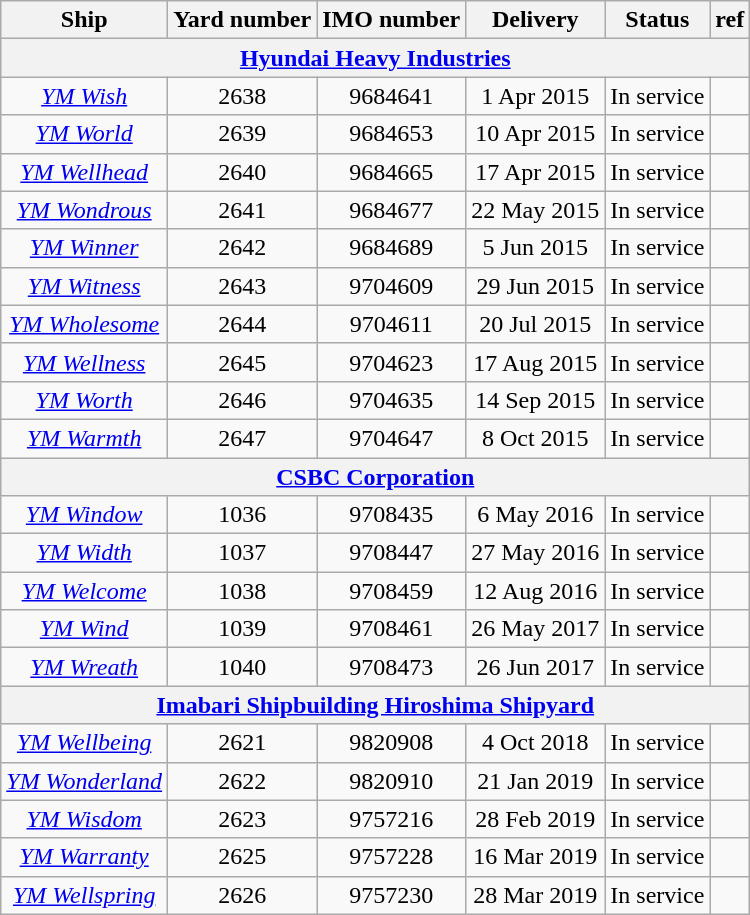<table class="wikitable" style="text-align:center">
<tr>
<th>Ship</th>
<th>Yard number</th>
<th>IMO number</th>
<th>Delivery</th>
<th>Status</th>
<th>ref</th>
</tr>
<tr>
<th colspan="6"><a href='#'>Hyundai Heavy Industries</a></th>
</tr>
<tr>
<td><em><a href='#'>YM Wish</a></em></td>
<td>2638</td>
<td>9684641</td>
<td>1 Apr 2015</td>
<td>In service</td>
<td></td>
</tr>
<tr>
<td><em><a href='#'>YM World</a></em></td>
<td>2639</td>
<td>9684653</td>
<td>10 Apr 2015</td>
<td>In service</td>
<td></td>
</tr>
<tr>
<td><em><a href='#'>YM Wellhead</a></em></td>
<td>2640</td>
<td>9684665</td>
<td>17 Apr 2015</td>
<td>In service</td>
<td></td>
</tr>
<tr>
<td><em><a href='#'>YM Wondrous</a></em></td>
<td>2641</td>
<td>9684677</td>
<td>22 May 2015</td>
<td>In service</td>
<td></td>
</tr>
<tr>
<td><em><a href='#'>YM Winner</a></em></td>
<td>2642</td>
<td>9684689</td>
<td>5 Jun 2015</td>
<td>In service</td>
<td></td>
</tr>
<tr>
<td><em><a href='#'>YM Witness</a></em></td>
<td>2643</td>
<td>9704609</td>
<td>29 Jun 2015</td>
<td>In service</td>
<td></td>
</tr>
<tr>
<td><em><a href='#'>YM Wholesome</a></em></td>
<td>2644</td>
<td>9704611</td>
<td>20 Jul 2015</td>
<td>In service</td>
<td></td>
</tr>
<tr>
<td><em><a href='#'>YM Wellness</a></em></td>
<td>2645</td>
<td>9704623</td>
<td>17 Aug 2015</td>
<td>In service</td>
<td></td>
</tr>
<tr>
<td><em><a href='#'>YM Worth</a></em></td>
<td>2646</td>
<td>9704635</td>
<td>14 Sep 2015</td>
<td>In service</td>
<td></td>
</tr>
<tr>
<td><em><a href='#'>YM Warmth</a></em></td>
<td>2647</td>
<td>9704647</td>
<td>8 Oct 2015</td>
<td>In service</td>
<td></td>
</tr>
<tr>
<th colspan="6"><a href='#'>CSBC Corporation</a></th>
</tr>
<tr>
<td><em><a href='#'>YM Window</a></em></td>
<td>1036</td>
<td>9708435</td>
<td>6 May 2016</td>
<td>In service</td>
<td></td>
</tr>
<tr>
<td><em><a href='#'>YM Width</a></em></td>
<td>1037</td>
<td>9708447</td>
<td>27 May 2016</td>
<td>In service</td>
<td></td>
</tr>
<tr>
<td><em><a href='#'>YM Welcome</a></em></td>
<td>1038</td>
<td>9708459</td>
<td>12 Aug 2016</td>
<td>In service</td>
<td></td>
</tr>
<tr>
<td><em><a href='#'>YM Wind</a></em></td>
<td>1039</td>
<td>9708461</td>
<td>26 May 2017</td>
<td>In service</td>
<td></td>
</tr>
<tr>
<td><em><a href='#'>YM Wreath</a></em></td>
<td>1040</td>
<td>9708473</td>
<td>26 Jun 2017</td>
<td>In service</td>
<td></td>
</tr>
<tr>
<th colspan="6"><a href='#'>Imabari Shipbuilding Hiroshima Shipyard</a></th>
</tr>
<tr>
<td><em><a href='#'>YM Wellbeing</a></em></td>
<td>2621</td>
<td>9820908</td>
<td>4 Oct 2018</td>
<td>In service</td>
<td></td>
</tr>
<tr>
<td><em><a href='#'>YM Wonderland</a></em></td>
<td>2622</td>
<td>9820910</td>
<td>21 Jan 2019</td>
<td>In service</td>
<td></td>
</tr>
<tr>
<td><em><a href='#'>YM Wisdom</a></em></td>
<td>2623</td>
<td>9757216</td>
<td>28 Feb 2019</td>
<td>In service</td>
<td></td>
</tr>
<tr>
<td><em><a href='#'>YM Warranty</a></em></td>
<td>2625</td>
<td>9757228</td>
<td>16 Mar 2019</td>
<td>In service</td>
<td></td>
</tr>
<tr>
<td><em><a href='#'>YM Wellspring</a></em></td>
<td>2626</td>
<td>9757230</td>
<td>28 Mar 2019</td>
<td>In service</td>
<td></td>
</tr>
</table>
